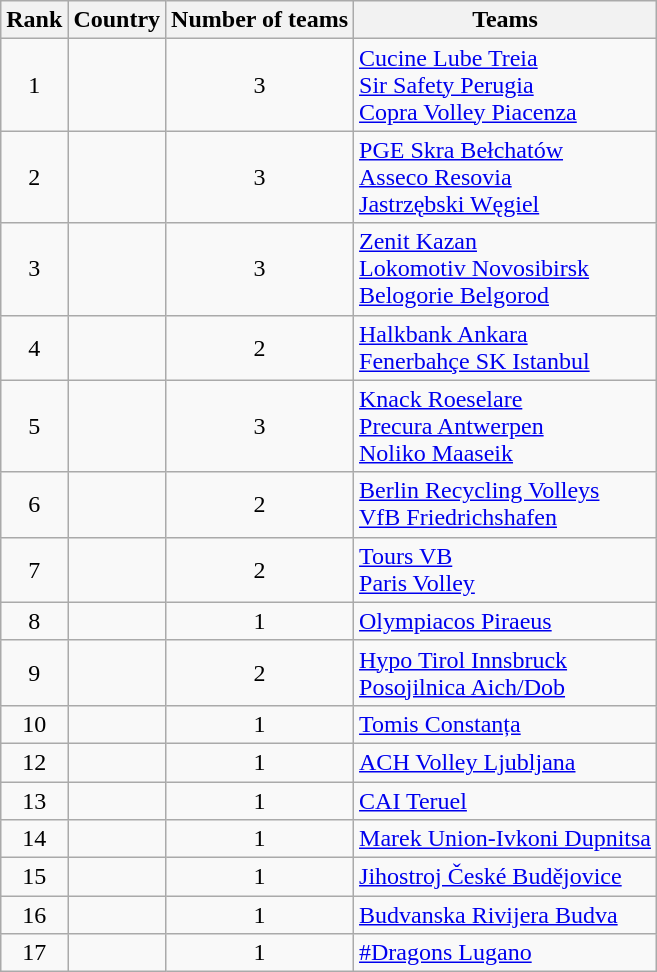<table class="wikitable" style="text-align:left">
<tr>
<th>Rank</th>
<th>Country</th>
<th>Number of teams</th>
<th>Teams</th>
</tr>
<tr>
<td align="center">1</td>
<td></td>
<td align="center">3</td>
<td><a href='#'>Cucine Lube Treia</a><br> <a href='#'>Sir Safety Perugia</a><br> <a href='#'>Copra Volley Piacenza</a></td>
</tr>
<tr>
<td align="center">2</td>
<td></td>
<td align="center">3</td>
<td><a href='#'>PGE Skra Bełchatów</a><br> <a href='#'>Asseco Resovia</a><br> <a href='#'>Jastrzębski Węgiel</a></td>
</tr>
<tr>
<td align="center">3</td>
<td></td>
<td align="center">3</td>
<td><a href='#'>Zenit Kazan</a><br> <a href='#'>Lokomotiv Novosibirsk</a><br> <a href='#'>Belogorie Belgorod</a></td>
</tr>
<tr>
<td align="center">4</td>
<td></td>
<td align="center">2</td>
<td><a href='#'>Halkbank Ankara</a><br> <a href='#'>Fenerbahçe SK Istanbul</a></td>
</tr>
<tr>
<td align="center">5</td>
<td></td>
<td align="center">3</td>
<td><a href='#'>Knack Roeselare</a><br> <a href='#'>Precura Antwerpen</a><br> <a href='#'>Noliko Maaseik</a></td>
</tr>
<tr>
<td align="center">6</td>
<td></td>
<td align="center">2</td>
<td><a href='#'>Berlin Recycling Volleys</a><br> <a href='#'>VfB Friedrichshafen</a></td>
</tr>
<tr>
<td align="center">7</td>
<td></td>
<td align="center">2</td>
<td><a href='#'>Tours VB</a><br> <a href='#'>Paris Volley</a></td>
</tr>
<tr>
<td align="center">8</td>
<td></td>
<td align="center">1</td>
<td><a href='#'>Olympiacos Piraeus</a></td>
</tr>
<tr>
<td align="center">9</td>
<td></td>
<td align="center">2</td>
<td><a href='#'>Hypo Tirol Innsbruck</a><br> <a href='#'>Posojilnica Aich/Dob</a></td>
</tr>
<tr>
<td align="center">10</td>
<td></td>
<td align="center">1</td>
<td><a href='#'>Tomis Constanța</a></td>
</tr>
<tr>
<td align="center">12</td>
<td></td>
<td align="center">1</td>
<td><a href='#'>ACH Volley Ljubljana</a></td>
</tr>
<tr>
<td align="center">13</td>
<td></td>
<td align="center">1</td>
<td><a href='#'>CAI Teruel</a></td>
</tr>
<tr>
<td align="center">14</td>
<td></td>
<td align="center">1</td>
<td><a href='#'>Marek Union-Ivkoni Dupnitsa</a></td>
</tr>
<tr>
<td align="center">15</td>
<td></td>
<td align="center">1</td>
<td><a href='#'>Jihostroj České Budějovice</a></td>
</tr>
<tr>
<td align="center">16</td>
<td></td>
<td align="center">1</td>
<td><a href='#'>Budvanska Rivijera Budva</a></td>
</tr>
<tr>
<td align="center">17</td>
<td></td>
<td align="center">1</td>
<td><a href='#'>#Dragons Lugano</a></td>
</tr>
</table>
